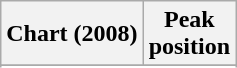<table class="wikitable sortable plainrowheaders" style="text-align:center;">
<tr>
<th>Chart (2008)</th>
<th>Peak<br>position</th>
</tr>
<tr>
</tr>
<tr>
</tr>
<tr>
</tr>
<tr>
</tr>
<tr>
</tr>
<tr>
</tr>
<tr>
</tr>
</table>
